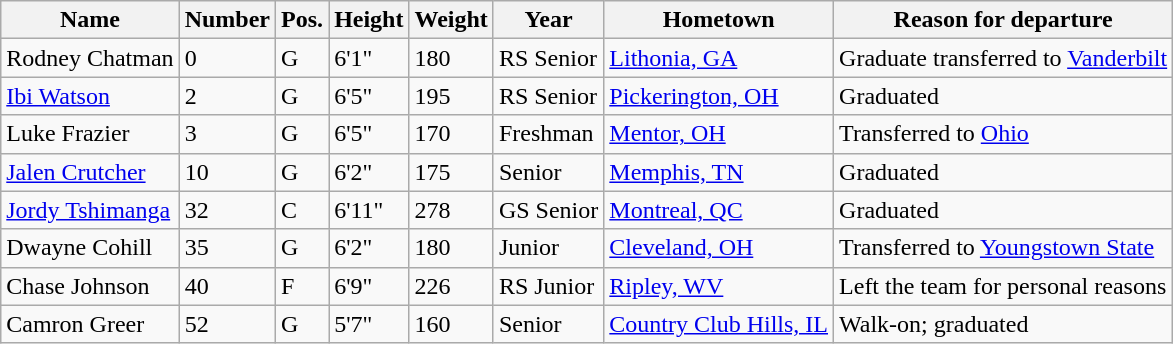<table class="wikitable sortable" border="1">
<tr>
<th>Name</th>
<th>Number</th>
<th>Pos.</th>
<th>Height</th>
<th>Weight</th>
<th>Year</th>
<th>Hometown</th>
<th class="unsortable">Reason for departure</th>
</tr>
<tr>
<td>Rodney Chatman</td>
<td>0</td>
<td>G</td>
<td>6'1"</td>
<td>180</td>
<td>RS Senior</td>
<td><a href='#'>Lithonia, GA</a></td>
<td>Graduate transferred to <a href='#'>Vanderbilt</a></td>
</tr>
<tr>
<td><a href='#'>Ibi Watson</a></td>
<td>2</td>
<td>G</td>
<td>6'5"</td>
<td>195</td>
<td>RS Senior</td>
<td><a href='#'>Pickerington, OH</a></td>
<td>Graduated</td>
</tr>
<tr>
<td>Luke Frazier</td>
<td>3</td>
<td>G</td>
<td>6'5"</td>
<td>170</td>
<td>Freshman</td>
<td><a href='#'>Mentor, OH</a></td>
<td>Transferred to <a href='#'>Ohio</a></td>
</tr>
<tr>
<td><a href='#'>Jalen Crutcher</a></td>
<td>10</td>
<td>G</td>
<td>6'2"</td>
<td>175</td>
<td>Senior</td>
<td><a href='#'>Memphis, TN</a></td>
<td>Graduated</td>
</tr>
<tr>
<td><a href='#'>Jordy Tshimanga</a></td>
<td>32</td>
<td>C</td>
<td>6'11"</td>
<td>278</td>
<td>GS Senior</td>
<td><a href='#'>Montreal, QC</a></td>
<td>Graduated</td>
</tr>
<tr>
<td>Dwayne Cohill</td>
<td>35</td>
<td>G</td>
<td>6'2"</td>
<td>180</td>
<td>Junior</td>
<td><a href='#'>Cleveland, OH</a></td>
<td>Transferred to <a href='#'>Youngstown State</a></td>
</tr>
<tr>
<td>Chase Johnson</td>
<td>40</td>
<td>F</td>
<td>6'9"</td>
<td>226</td>
<td>RS Junior</td>
<td><a href='#'>Ripley, WV</a></td>
<td>Left the team for personal reasons</td>
</tr>
<tr>
<td>Camron Greer</td>
<td>52</td>
<td>G</td>
<td>5'7"</td>
<td>160</td>
<td>Senior</td>
<td><a href='#'>Country Club Hills, IL</a></td>
<td>Walk-on; graduated</td>
</tr>
</table>
